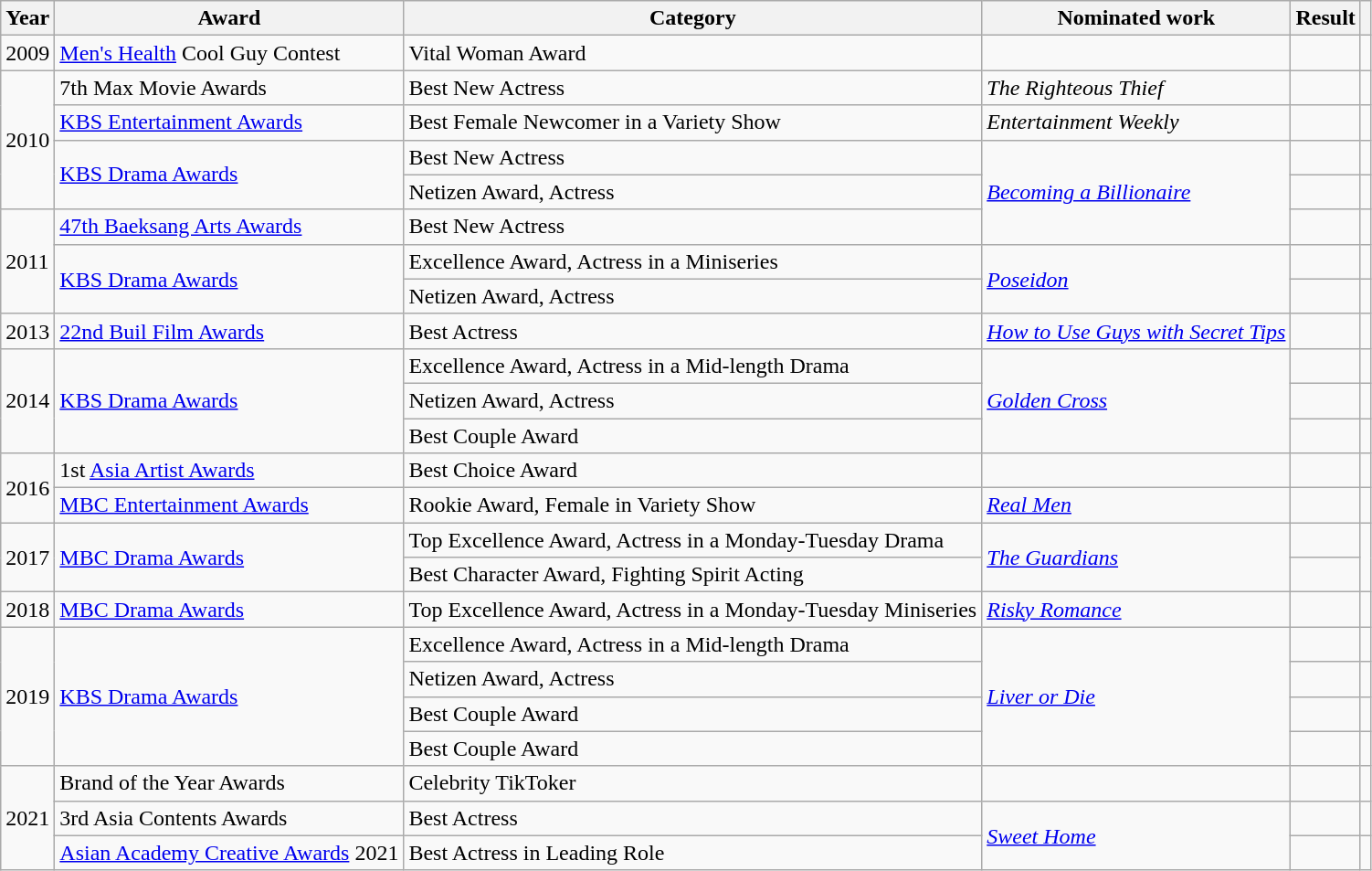<table class="wikitable sortable">
<tr>
<th scope="col">Year</th>
<th>Award</th>
<th scope="col">Category</th>
<th>Nominated work</th>
<th scope="col">Result</th>
<th scope="col" class="unsortable"></th>
</tr>
<tr>
<td>2009</td>
<td><a href='#'>Men's Health</a> Cool Guy Contest</td>
<td>Vital Woman Award</td>
<td></td>
<td></td>
<td></td>
</tr>
<tr>
<td rowspan="4">2010</td>
<td>7th Max Movie Awards</td>
<td>Best New Actress</td>
<td><em>The Righteous Thief</em></td>
<td></td>
<td></td>
</tr>
<tr>
<td><a href='#'>KBS Entertainment Awards</a></td>
<td>Best Female Newcomer in a Variety Show</td>
<td><em>Entertainment Weekly</em></td>
<td></td>
<td></td>
</tr>
<tr>
<td rowspan="2"><a href='#'>KBS Drama Awards</a></td>
<td>Best New Actress</td>
<td rowspan="3"><em><a href='#'>Becoming a Billionaire</a></em></td>
<td></td>
<td></td>
</tr>
<tr>
<td>Netizen Award, Actress</td>
<td></td>
</tr>
<tr>
<td rowspan="3">2011</td>
<td><a href='#'>47th Baeksang Arts Awards</a></td>
<td>Best New Actress</td>
<td></td>
<td></td>
</tr>
<tr>
<td rowspan="2"><a href='#'>KBS Drama Awards</a></td>
<td>Excellence Award, Actress in a Miniseries</td>
<td rowspan="2"><em><a href='#'>Poseidon</a></em></td>
<td></td>
<td></td>
</tr>
<tr>
<td>Netizen Award, Actress</td>
<td></td>
<td></td>
</tr>
<tr>
<td>2013</td>
<td><a href='#'>22nd Buil Film Awards</a></td>
<td>Best Actress</td>
<td><em><a href='#'>How to Use Guys with Secret Tips</a></em></td>
<td></td>
<td></td>
</tr>
<tr>
<td rowspan="3">2014</td>
<td rowspan="3"><a href='#'>KBS Drama Awards</a></td>
<td>Excellence Award, Actress in a Mid-length Drama</td>
<td rowspan="3"><em><a href='#'>Golden Cross</a></em></td>
<td></td>
<td></td>
</tr>
<tr>
<td>Netizen Award, Actress</td>
<td></td>
<td></td>
</tr>
<tr>
<td>Best Couple Award </td>
<td></td>
<td></td>
</tr>
<tr>
<td rowspan="2">2016</td>
<td>1st <a href='#'>Asia Artist Awards</a></td>
<td>Best Choice Award</td>
<td></td>
<td></td>
<td></td>
</tr>
<tr>
<td><a href='#'>MBC Entertainment Awards</a></td>
<td>Rookie Award, Female in Variety Show</td>
<td><em><a href='#'>Real Men</a></em></td>
<td></td>
<td></td>
</tr>
<tr>
<td rowspan="2">2017</td>
<td rowspan="2"><a href='#'>MBC Drama Awards</a></td>
<td>Top Excellence Award, Actress in a Monday-Tuesday Drama</td>
<td rowspan="2"><a href='#'><em>The Guardians</em></a></td>
<td></td>
</tr>
<tr>
<td>Best Character Award, Fighting Spirit Acting</td>
<td></td>
</tr>
<tr>
<td>2018</td>
<td><a href='#'>MBC Drama Awards</a></td>
<td>Top Excellence Award, Actress in a Monday-Tuesday Miniseries</td>
<td><em><a href='#'>Risky Romance</a></em></td>
<td></td>
<td></td>
</tr>
<tr>
<td rowspan="4">2019</td>
<td rowspan="4"><a href='#'>KBS Drama Awards</a></td>
<td>Excellence Award, Actress in a Mid-length Drama</td>
<td rowspan="4"><em><a href='#'>Liver or Die</a></em></td>
<td></td>
<td></td>
</tr>
<tr>
<td>Netizen Award, Actress</td>
<td></td>
<td></td>
</tr>
<tr>
<td>Best Couple Award </td>
<td></td>
<td></td>
</tr>
<tr>
<td>Best Couple Award </td>
<td></td>
<td></td>
</tr>
<tr>
<td rowspan="3">2021</td>
<td>Brand of the Year Awards</td>
<td>Celebrity TikToker</td>
<td></td>
<td></td>
<td></td>
</tr>
<tr>
<td>3rd Asia Contents Awards</td>
<td>Best Actress</td>
<td rowspan="2"><em><a href='#'>Sweet Home</a></em></td>
<td></td>
<td></td>
</tr>
<tr>
<td><a href='#'>Asian Academy Creative Awards</a> 2021</td>
<td>Best Actress in Leading Role</td>
<td></td>
<td></td>
</tr>
</table>
